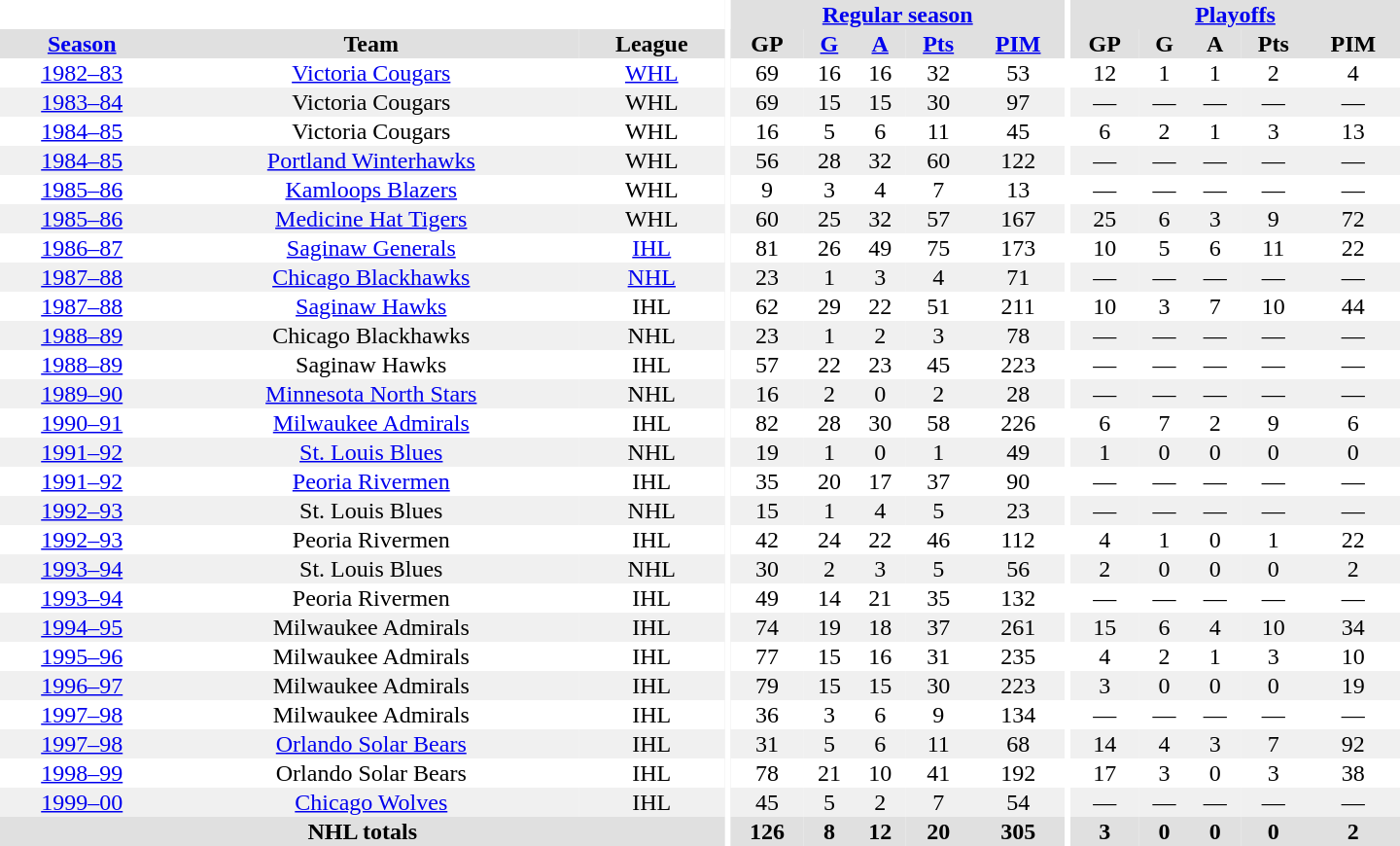<table border="0" cellpadding="1" cellspacing="0" style="text-align:center; width:60em">
<tr bgcolor="#e0e0e0">
<th colspan="3" bgcolor="#ffffff"></th>
<th rowspan="99" bgcolor="#ffffff"></th>
<th colspan="5"><a href='#'>Regular season</a></th>
<th rowspan="99" bgcolor="#ffffff"></th>
<th colspan="5"><a href='#'>Playoffs</a></th>
</tr>
<tr bgcolor="#e0e0e0">
<th><a href='#'>Season</a></th>
<th>Team</th>
<th>League</th>
<th>GP</th>
<th><a href='#'>G</a></th>
<th><a href='#'>A</a></th>
<th><a href='#'>Pts</a></th>
<th><a href='#'>PIM</a></th>
<th>GP</th>
<th>G</th>
<th>A</th>
<th>Pts</th>
<th>PIM</th>
</tr>
<tr>
<td><a href='#'>1982–83</a></td>
<td><a href='#'>Victoria Cougars</a></td>
<td><a href='#'>WHL</a></td>
<td>69</td>
<td>16</td>
<td>16</td>
<td>32</td>
<td>53</td>
<td>12</td>
<td>1</td>
<td>1</td>
<td>2</td>
<td>4</td>
</tr>
<tr bgcolor="#f0f0f0">
<td><a href='#'>1983–84</a></td>
<td>Victoria Cougars</td>
<td>WHL</td>
<td>69</td>
<td>15</td>
<td>15</td>
<td>30</td>
<td>97</td>
<td>—</td>
<td>—</td>
<td>—</td>
<td>—</td>
<td>—</td>
</tr>
<tr>
<td><a href='#'>1984–85</a></td>
<td>Victoria Cougars</td>
<td>WHL</td>
<td>16</td>
<td>5</td>
<td>6</td>
<td>11</td>
<td>45</td>
<td>6</td>
<td>2</td>
<td>1</td>
<td>3</td>
<td>13</td>
</tr>
<tr bgcolor="#f0f0f0">
<td><a href='#'>1984–85</a></td>
<td><a href='#'>Portland Winterhawks</a></td>
<td>WHL</td>
<td>56</td>
<td>28</td>
<td>32</td>
<td>60</td>
<td>122</td>
<td>—</td>
<td>—</td>
<td>—</td>
<td>—</td>
<td>—</td>
</tr>
<tr>
<td><a href='#'>1985–86</a></td>
<td><a href='#'>Kamloops Blazers</a></td>
<td>WHL</td>
<td>9</td>
<td>3</td>
<td>4</td>
<td>7</td>
<td>13</td>
<td>—</td>
<td>—</td>
<td>—</td>
<td>—</td>
<td>—</td>
</tr>
<tr bgcolor="#f0f0f0">
<td><a href='#'>1985–86</a></td>
<td><a href='#'>Medicine Hat Tigers</a></td>
<td>WHL</td>
<td>60</td>
<td>25</td>
<td>32</td>
<td>57</td>
<td>167</td>
<td>25</td>
<td>6</td>
<td>3</td>
<td>9</td>
<td>72</td>
</tr>
<tr>
<td><a href='#'>1986–87</a></td>
<td><a href='#'>Saginaw Generals</a></td>
<td><a href='#'>IHL</a></td>
<td>81</td>
<td>26</td>
<td>49</td>
<td>75</td>
<td>173</td>
<td>10</td>
<td>5</td>
<td>6</td>
<td>11</td>
<td>22</td>
</tr>
<tr bgcolor="#f0f0f0">
<td><a href='#'>1987–88</a></td>
<td><a href='#'>Chicago Blackhawks</a></td>
<td><a href='#'>NHL</a></td>
<td>23</td>
<td>1</td>
<td>3</td>
<td>4</td>
<td>71</td>
<td>—</td>
<td>—</td>
<td>—</td>
<td>—</td>
<td>—</td>
</tr>
<tr>
<td><a href='#'>1987–88</a></td>
<td><a href='#'>Saginaw Hawks</a></td>
<td>IHL</td>
<td>62</td>
<td>29</td>
<td>22</td>
<td>51</td>
<td>211</td>
<td>10</td>
<td>3</td>
<td>7</td>
<td>10</td>
<td>44</td>
</tr>
<tr bgcolor="#f0f0f0">
<td><a href='#'>1988–89</a></td>
<td>Chicago Blackhawks</td>
<td>NHL</td>
<td>23</td>
<td>1</td>
<td>2</td>
<td>3</td>
<td>78</td>
<td>—</td>
<td>—</td>
<td>—</td>
<td>—</td>
<td>—</td>
</tr>
<tr>
<td><a href='#'>1988–89</a></td>
<td>Saginaw Hawks</td>
<td>IHL</td>
<td>57</td>
<td>22</td>
<td>23</td>
<td>45</td>
<td>223</td>
<td>—</td>
<td>—</td>
<td>—</td>
<td>—</td>
<td>—</td>
</tr>
<tr bgcolor="#f0f0f0">
<td><a href='#'>1989–90</a></td>
<td><a href='#'>Minnesota North Stars</a></td>
<td>NHL</td>
<td>16</td>
<td>2</td>
<td>0</td>
<td>2</td>
<td>28</td>
<td>—</td>
<td>—</td>
<td>—</td>
<td>—</td>
<td>—</td>
</tr>
<tr>
<td><a href='#'>1990–91</a></td>
<td><a href='#'>Milwaukee Admirals</a></td>
<td>IHL</td>
<td>82</td>
<td>28</td>
<td>30</td>
<td>58</td>
<td>226</td>
<td>6</td>
<td>7</td>
<td>2</td>
<td>9</td>
<td>6</td>
</tr>
<tr bgcolor="#f0f0f0">
<td><a href='#'>1991–92</a></td>
<td><a href='#'>St. Louis Blues</a></td>
<td>NHL</td>
<td>19</td>
<td>1</td>
<td>0</td>
<td>1</td>
<td>49</td>
<td>1</td>
<td>0</td>
<td>0</td>
<td>0</td>
<td>0</td>
</tr>
<tr>
<td><a href='#'>1991–92</a></td>
<td><a href='#'>Peoria Rivermen</a></td>
<td>IHL</td>
<td>35</td>
<td>20</td>
<td>17</td>
<td>37</td>
<td>90</td>
<td>—</td>
<td>—</td>
<td>—</td>
<td>—</td>
<td>—</td>
</tr>
<tr bgcolor="#f0f0f0">
<td><a href='#'>1992–93</a></td>
<td>St. Louis Blues</td>
<td>NHL</td>
<td>15</td>
<td>1</td>
<td>4</td>
<td>5</td>
<td>23</td>
<td>—</td>
<td>—</td>
<td>—</td>
<td>—</td>
<td>—</td>
</tr>
<tr>
<td><a href='#'>1992–93</a></td>
<td>Peoria Rivermen</td>
<td>IHL</td>
<td>42</td>
<td>24</td>
<td>22</td>
<td>46</td>
<td>112</td>
<td>4</td>
<td>1</td>
<td>0</td>
<td>1</td>
<td>22</td>
</tr>
<tr bgcolor="#f0f0f0">
<td><a href='#'>1993–94</a></td>
<td>St. Louis Blues</td>
<td>NHL</td>
<td>30</td>
<td>2</td>
<td>3</td>
<td>5</td>
<td>56</td>
<td>2</td>
<td>0</td>
<td>0</td>
<td>0</td>
<td>2</td>
</tr>
<tr>
<td><a href='#'>1993–94</a></td>
<td>Peoria Rivermen</td>
<td>IHL</td>
<td>49</td>
<td>14</td>
<td>21</td>
<td>35</td>
<td>132</td>
<td>—</td>
<td>—</td>
<td>—</td>
<td>—</td>
<td>—</td>
</tr>
<tr bgcolor="#f0f0f0">
<td><a href='#'>1994–95</a></td>
<td>Milwaukee Admirals</td>
<td>IHL</td>
<td>74</td>
<td>19</td>
<td>18</td>
<td>37</td>
<td>261</td>
<td>15</td>
<td>6</td>
<td>4</td>
<td>10</td>
<td>34</td>
</tr>
<tr>
<td><a href='#'>1995–96</a></td>
<td>Milwaukee Admirals</td>
<td>IHL</td>
<td>77</td>
<td>15</td>
<td>16</td>
<td>31</td>
<td>235</td>
<td>4</td>
<td>2</td>
<td>1</td>
<td>3</td>
<td>10</td>
</tr>
<tr bgcolor="#f0f0f0">
<td><a href='#'>1996–97</a></td>
<td>Milwaukee Admirals</td>
<td>IHL</td>
<td>79</td>
<td>15</td>
<td>15</td>
<td>30</td>
<td>223</td>
<td>3</td>
<td>0</td>
<td>0</td>
<td>0</td>
<td>19</td>
</tr>
<tr>
<td><a href='#'>1997–98</a></td>
<td>Milwaukee Admirals</td>
<td>IHL</td>
<td>36</td>
<td>3</td>
<td>6</td>
<td>9</td>
<td>134</td>
<td>—</td>
<td>—</td>
<td>—</td>
<td>—</td>
<td>—</td>
</tr>
<tr bgcolor="#f0f0f0">
<td><a href='#'>1997–98</a></td>
<td><a href='#'>Orlando Solar Bears</a></td>
<td>IHL</td>
<td>31</td>
<td>5</td>
<td>6</td>
<td>11</td>
<td>68</td>
<td>14</td>
<td>4</td>
<td>3</td>
<td>7</td>
<td>92</td>
</tr>
<tr>
<td><a href='#'>1998–99</a></td>
<td>Orlando Solar Bears</td>
<td>IHL</td>
<td>78</td>
<td>21</td>
<td>10</td>
<td>41</td>
<td>192</td>
<td>17</td>
<td>3</td>
<td>0</td>
<td>3</td>
<td>38</td>
</tr>
<tr bgcolor="#f0f0f0">
<td><a href='#'>1999–00</a></td>
<td><a href='#'>Chicago Wolves</a></td>
<td>IHL</td>
<td>45</td>
<td>5</td>
<td>2</td>
<td>7</td>
<td>54</td>
<td>—</td>
<td>—</td>
<td>—</td>
<td>—</td>
<td>—</td>
</tr>
<tr>
</tr>
<tr ALIGN="center" bgcolor="#e0e0e0">
<th colspan="3">NHL totals</th>
<th ALIGN="center">126</th>
<th ALIGN="center">8</th>
<th ALIGN="center">12</th>
<th ALIGN="center">20</th>
<th ALIGN="center">305</th>
<th ALIGN="center">3</th>
<th ALIGN="center">0</th>
<th ALIGN="center">0</th>
<th ALIGN="center">0</th>
<th ALIGN="center">2</th>
</tr>
</table>
